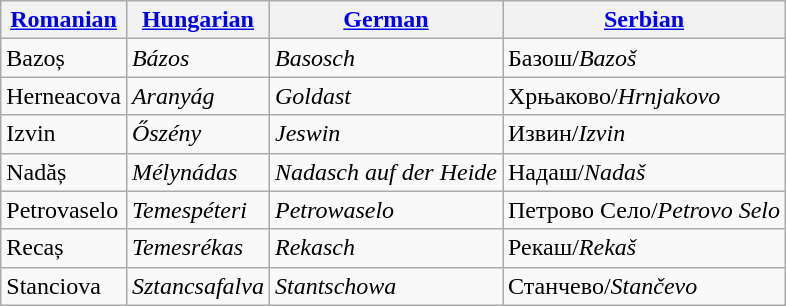<table class="wikitable">
<tr>
<th><a href='#'>Romanian</a></th>
<th><a href='#'>Hungarian</a></th>
<th><a href='#'>German</a></th>
<th><a href='#'>Serbian</a></th>
</tr>
<tr>
<td>Bazoș</td>
<td><em>Bázos</em></td>
<td><em>Basosch</em></td>
<td>Базош/<em>Bazoš</em></td>
</tr>
<tr>
<td>Herneacova</td>
<td><em>Aranyág</em></td>
<td><em>Goldast</em></td>
<td>Хрњаково/<em>Hrnjakovo</em></td>
</tr>
<tr>
<td>Izvin</td>
<td><em>Őszény</em></td>
<td><em>Jeswin</em></td>
<td>Извин/<em>Izvin</em></td>
</tr>
<tr>
<td>Nadăș</td>
<td><em>Mélynádas</em></td>
<td><em>Nadasch auf der Heide</em></td>
<td>Надаш/<em>Nadaš</em></td>
</tr>
<tr>
<td>Petrovaselo</td>
<td><em>Temespéteri</em></td>
<td><em>Petrowaselo</em></td>
<td>Петрово Село/<em>Petrovo Selo</em></td>
</tr>
<tr>
<td>Recaș</td>
<td><em>Temesrékas</em></td>
<td><em>Rekasch</em></td>
<td>Рекаш/<em>Rekaš</em></td>
</tr>
<tr>
<td>Stanciova</td>
<td><em>Sztancsafalva</em></td>
<td><em>Stantschowa</em></td>
<td>Станчево/<em>Stančevo</em></td>
</tr>
</table>
